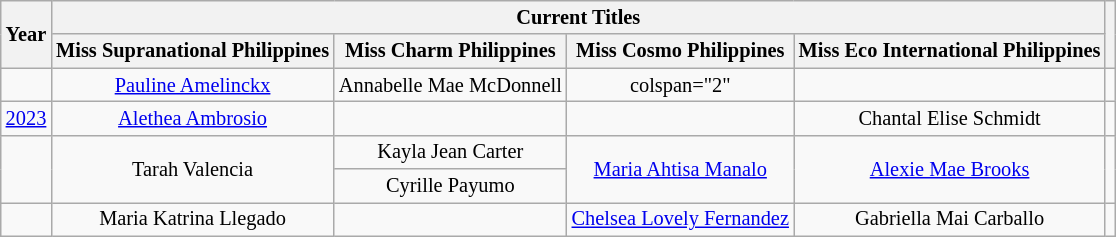<table class="wikitable" style="text-align:center; font-size:85%">
<tr>
<th rowspan="2">Year</th>
<th colspan="4">Current Titles</th>
<th rowspan="2"></th>
</tr>
<tr>
<th>Miss Supranational Philippines</th>
<th>Miss Charm Philippines</th>
<th>Miss Cosmo Philippines</th>
<th>Miss Eco International Philippines</th>
</tr>
<tr>
<td></td>
<td><a href='#'>Pauline Amelinckx</a></td>
<td>Annabelle Mae McDonnell</td>
<td>colspan="2" </td>
<td></td>
</tr>
<tr>
<td><a href='#'>2023</a></td>
<td><a href='#'>Alethea Ambrosio</a></td>
<td></td>
<td></td>
<td>Chantal Elise Schmidt</td>
<td></td>
</tr>
<tr>
<td rowspan="2"></td>
<td rowspan="2">Tarah Valencia</td>
<td>Kayla Jean Carter</td>
<td rowspan="2"><a href='#'>Maria Ahtisa Manalo</a></td>
<td rowspan="2"><a href='#'>Alexie Mae Brooks</a></td>
<td rowspan="2"></td>
</tr>
<tr>
<td>Cyrille Payumo</td>
</tr>
<tr>
<td></td>
<td>Maria Katrina Llegado</td>
<td></td>
<td><a href='#'>Chelsea Lovely Fernandez</a></td>
<td>Gabriella Mai Carballo</td>
<td></td>
</tr>
</table>
